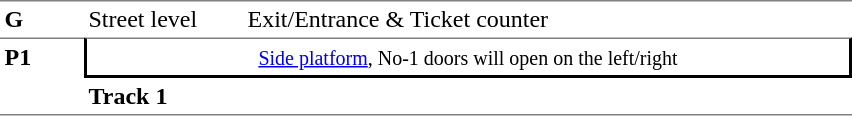<table table border=0 cellspacing=0 cellpadding=3>
<tr>
<td style="border-top:solid 1px gray;" width=50 valign=top><strong>G</strong></td>
<td style="border-top:solid 1px gray;" width=100 valign=top>Street level</td>
<td style="border-top:solid 1px gray;" width=400 valign=top>Exit/Entrance & Ticket counter</td>
</tr>
<tr>
<td style="border-top:solid 1px gray;border-bottom:solid 1px gray;" width=50 rowspan=6 valign=top><strong>P1</strong></td>
<td style="border-top:solid 1px gray;border-right:solid 2px black;border-left:solid 2px black;border-bottom:solid 2px black;text-align:center;" colspan=2><small><a href='#'>Side platform</a>, No-1 doors will open on the left/right</small></td>
</tr>
<tr>
<td style="border-bottom:solid 1px gray;" width=100><strong>Track 1</strong></td>
<td style="border-bottom:solid 1px gray;" width=400></td>
</tr>
<tr>
</tr>
</table>
